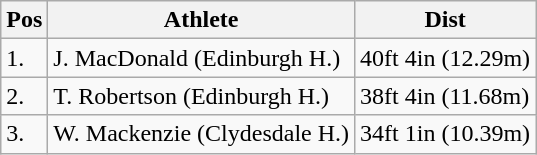<table class="wikitable">
<tr>
<th>Pos</th>
<th>Athlete</th>
<th>Dist</th>
</tr>
<tr>
<td>1.</td>
<td>J. MacDonald (Edinburgh H.)</td>
<td>40ft 4in (12.29m)</td>
</tr>
<tr>
<td>2.</td>
<td>T. Robertson (Edinburgh H.)</td>
<td>38ft 4in (11.68m)</td>
</tr>
<tr>
<td>3.</td>
<td>W. Mackenzie (Clydesdale H.)</td>
<td>34ft 1in (10.39m)</td>
</tr>
</table>
